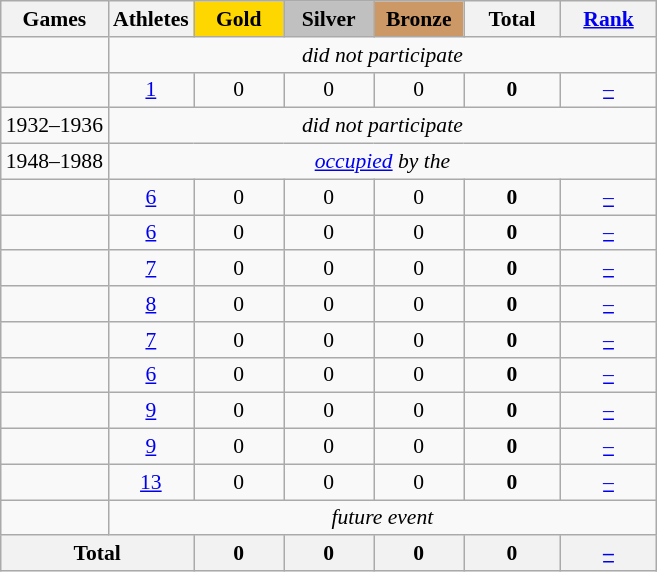<table class="wikitable" style="text-align:center; font-size:90%;">
<tr>
<th>Games</th>
<th>Athletes</th>
<td style="background:gold; width:3.7em; font-weight:bold;">Gold</td>
<td style="background:silver; width:3.7em; font-weight:bold;">Silver</td>
<td style="background:#cc9966; width:3.7em; font-weight:bold;">Bronze</td>
<th style="width:4em; font-weight:bold;">Total</th>
<th style="width:4em; font-weight:bold;"><a href='#'>Rank</a></th>
</tr>
<tr>
<td align=left> </td>
<td colspan=6><em>did not participate</em></td>
</tr>
<tr>
<td align=left> </td>
<td><a href='#'>1</a></td>
<td>0</td>
<td>0</td>
<td>0</td>
<td><strong>0</strong></td>
<td><a href='#'>–</a></td>
</tr>
<tr>
<td align=left>1932–1936</td>
<td colspan=6><em>did not participate</em></td>
</tr>
<tr>
<td align=left>1948–1988</td>
<td colspan=6><em><a href='#'>occupied</a> by the </em></td>
</tr>
<tr>
<td align=left> </td>
<td><a href='#'>6</a></td>
<td>0</td>
<td>0</td>
<td>0</td>
<td><strong>0</strong></td>
<td><a href='#'>–</a></td>
</tr>
<tr>
<td align=left> </td>
<td><a href='#'>6</a></td>
<td>0</td>
<td>0</td>
<td>0</td>
<td><strong>0</strong></td>
<td><a href='#'>–</a></td>
</tr>
<tr>
<td align=left> </td>
<td><a href='#'>7</a></td>
<td>0</td>
<td>0</td>
<td>0</td>
<td><strong>0</strong></td>
<td><a href='#'>–</a></td>
</tr>
<tr>
<td align=left> </td>
<td><a href='#'>8</a></td>
<td>0</td>
<td>0</td>
<td>0</td>
<td><strong>0</strong></td>
<td><a href='#'>–</a></td>
</tr>
<tr>
<td align=left> </td>
<td><a href='#'>7</a></td>
<td>0</td>
<td>0</td>
<td>0</td>
<td><strong>0</strong></td>
<td><a href='#'>–</a></td>
</tr>
<tr>
<td align=left> </td>
<td><a href='#'>6</a></td>
<td>0</td>
<td>0</td>
<td>0</td>
<td><strong>0</strong></td>
<td><a href='#'>–</a></td>
</tr>
<tr>
<td align=left> </td>
<td><a href='#'>9</a></td>
<td>0</td>
<td>0</td>
<td>0</td>
<td><strong>0</strong></td>
<td><a href='#'>–</a></td>
</tr>
<tr>
<td align=left> </td>
<td><a href='#'>9</a></td>
<td>0</td>
<td>0</td>
<td>0</td>
<td><strong>0</strong></td>
<td><a href='#'>–</a></td>
</tr>
<tr>
<td align=left> </td>
<td><a href='#'>13</a></td>
<td>0</td>
<td>0</td>
<td>0</td>
<td><strong>0</strong></td>
<td><a href='#'>–</a></td>
</tr>
<tr>
<td align=left> </td>
<td colspan=6><em>future event</em></td>
</tr>
<tr>
<th colspan=2>Total</th>
<th>0</th>
<th>0</th>
<th>0</th>
<th>0</th>
<th><a href='#'>–</a></th>
</tr>
</table>
